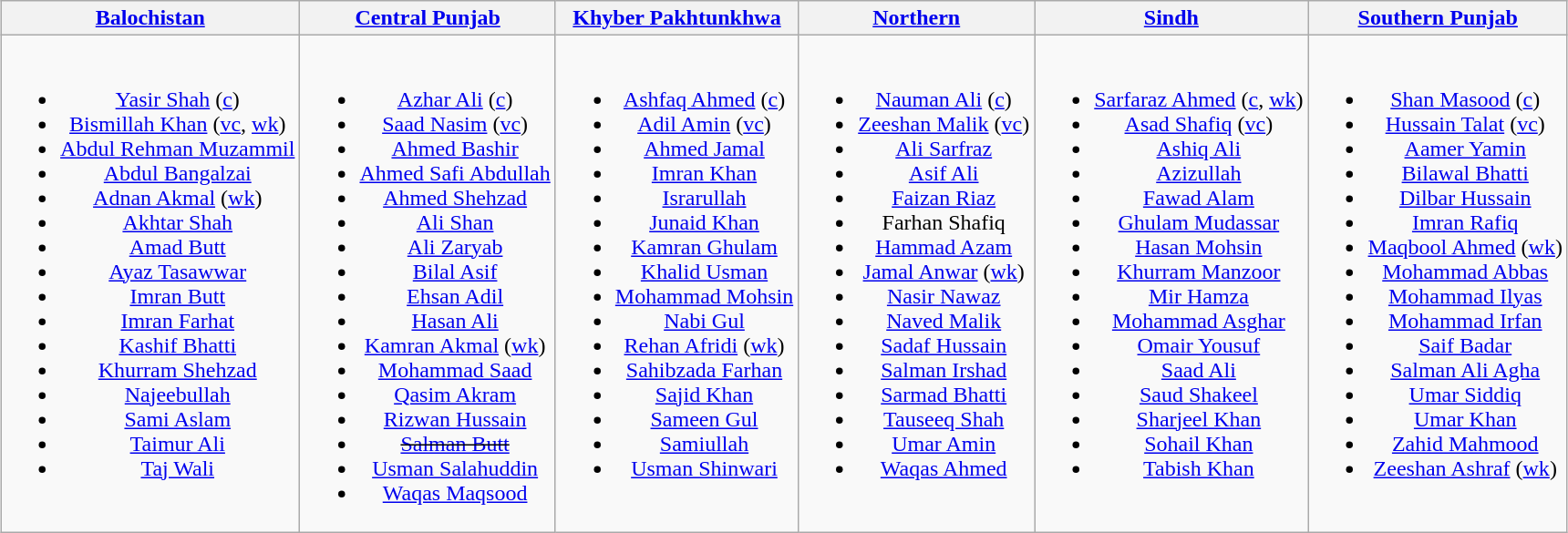<table class="wikitable" style="text-align:center; margin:auto">
<tr>
<th><a href='#'>Balochistan</a></th>
<th><a href='#'>Central Punjab</a></th>
<th><a href='#'>Khyber Pakhtunkhwa</a></th>
<th><a href='#'>Northern</a></th>
<th><a href='#'>Sindh</a></th>
<th><a href='#'>Southern Punjab</a></th>
</tr>
<tr style="vertical-align:top">
<td><br><ul><li><a href='#'>Yasir Shah</a> (<a href='#'>c</a>)</li><li><a href='#'>Bismillah Khan</a> (<a href='#'>vc</a>, <a href='#'>wk</a>)</li><li><a href='#'>Abdul Rehman Muzammil</a></li><li><a href='#'>Abdul Bangalzai</a></li><li><a href='#'>Adnan Akmal</a> (<a href='#'>wk</a>)</li><li><a href='#'>Akhtar Shah</a></li><li><a href='#'>Amad Butt</a></li><li><a href='#'>Ayaz Tasawwar</a></li><li><a href='#'>Imran Butt</a></li><li><a href='#'>Imran Farhat</a></li><li><a href='#'>Kashif Bhatti</a></li><li><a href='#'>Khurram Shehzad</a></li><li><a href='#'>Najeebullah</a></li><li><a href='#'>Sami Aslam</a></li><li><a href='#'>Taimur Ali</a></li><li><a href='#'>Taj Wali</a></li></ul></td>
<td><br><ul><li><a href='#'>Azhar Ali</a> (<a href='#'>c</a>)</li><li><a href='#'>Saad Nasim</a> (<a href='#'>vc</a>)</li><li><a href='#'>Ahmed Bashir</a></li><li><a href='#'>Ahmed Safi Abdullah</a></li><li><a href='#'>Ahmed Shehzad</a></li><li><a href='#'>Ali Shan</a></li><li><a href='#'>Ali Zaryab</a></li><li><a href='#'>Bilal Asif</a></li><li><a href='#'>Ehsan Adil</a></li><li><a href='#'>Hasan Ali</a></li><li><a href='#'>Kamran Akmal</a> (<a href='#'>wk</a>)</li><li><a href='#'>Mohammad Saad</a></li><li><a href='#'>Qasim Akram</a></li><li><a href='#'>Rizwan Hussain</a></li><li><s><a href='#'>Salman Butt</a></s></li><li><a href='#'>Usman Salahuddin</a></li><li><a href='#'>Waqas Maqsood</a></li></ul></td>
<td><br><ul><li><a href='#'>Ashfaq Ahmed</a> (<a href='#'>c</a>)</li><li><a href='#'>Adil Amin</a> (<a href='#'>vc</a>)</li><li><a href='#'>Ahmed Jamal</a></li><li><a href='#'>Imran Khan</a></li><li><a href='#'>Israrullah</a></li><li><a href='#'>Junaid Khan</a></li><li><a href='#'>Kamran Ghulam</a></li><li><a href='#'>Khalid Usman</a></li><li><a href='#'>Mohammad Mohsin</a></li><li><a href='#'>Nabi Gul</a></li><li><a href='#'>Rehan Afridi</a> (<a href='#'>wk</a>)</li><li><a href='#'>Sahibzada Farhan</a></li><li><a href='#'>Sajid Khan</a></li><li><a href='#'>Sameen Gul</a></li><li><a href='#'>Samiullah</a></li><li><a href='#'>Usman Shinwari</a></li></ul></td>
<td><br><ul><li><a href='#'>Nauman Ali</a> (<a href='#'>c</a>)</li><li><a href='#'>Zeeshan Malik</a> (<a href='#'>vc</a>)</li><li><a href='#'>Ali Sarfraz</a></li><li><a href='#'>Asif Ali</a></li><li><a href='#'>Faizan Riaz</a></li><li>Farhan Shafiq</li><li><a href='#'>Hammad Azam</a></li><li><a href='#'>Jamal Anwar</a> (<a href='#'>wk</a>)</li><li><a href='#'>Nasir Nawaz</a></li><li><a href='#'>Naved Malik</a></li><li><a href='#'>Sadaf Hussain</a></li><li><a href='#'>Salman Irshad</a></li><li><a href='#'>Sarmad Bhatti</a></li><li><a href='#'>Tauseeq Shah</a></li><li><a href='#'>Umar Amin</a></li><li><a href='#'>Waqas Ahmed</a></li></ul></td>
<td><br><ul><li><a href='#'>Sarfaraz Ahmed</a> (<a href='#'>c</a>, <a href='#'>wk</a>)</li><li><a href='#'>Asad Shafiq</a> (<a href='#'>vc</a>)</li><li><a href='#'>Ashiq Ali</a></li><li><a href='#'>Azizullah</a></li><li><a href='#'>Fawad Alam</a></li><li><a href='#'>Ghulam Mudassar</a></li><li><a href='#'>Hasan Mohsin</a></li><li><a href='#'>Khurram Manzoor</a></li><li><a href='#'>Mir Hamza</a></li><li><a href='#'>Mohammad Asghar</a></li><li><a href='#'>Omair Yousuf</a></li><li><a href='#'>Saad Ali</a></li><li><a href='#'>Saud Shakeel</a></li><li><a href='#'>Sharjeel Khan</a></li><li><a href='#'>Sohail Khan</a></li><li><a href='#'>Tabish Khan</a></li></ul></td>
<td><br><ul><li><a href='#'>Shan Masood</a> (<a href='#'>c</a>)</li><li><a href='#'>Hussain Talat</a> (<a href='#'>vc</a>)</li><li><a href='#'>Aamer Yamin</a></li><li><a href='#'>Bilawal Bhatti</a></li><li><a href='#'>Dilbar Hussain</a></li><li><a href='#'>Imran Rafiq</a></li><li><a href='#'>Maqbool Ahmed</a> (<a href='#'>wk</a>)</li><li><a href='#'>Mohammad Abbas</a></li><li><a href='#'>Mohammad Ilyas</a></li><li><a href='#'>Mohammad Irfan</a></li><li><a href='#'>Saif Badar</a></li><li><a href='#'>Salman Ali Agha</a></li><li><a href='#'>Umar Siddiq</a></li><li><a href='#'>Umar Khan</a></li><li><a href='#'>Zahid Mahmood</a></li><li><a href='#'>Zeeshan Ashraf</a> (<a href='#'>wk</a>)</li></ul></td>
</tr>
</table>
